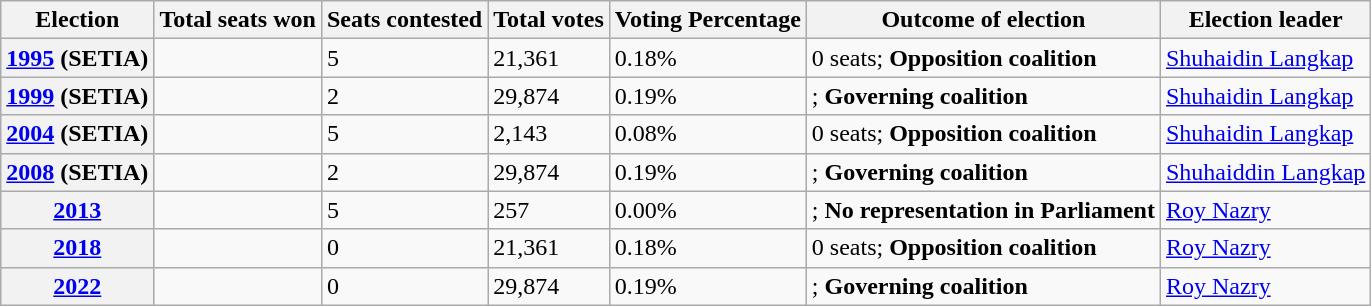<table class="wikitable">
<tr>
<th>Election</th>
<th>Total seats won</th>
<th>Seats contested</th>
<th>Total votes</th>
<th>Voting Percentage</th>
<th>Outcome of election</th>
<th>Election leader</th>
</tr>
<tr>
<th><a href='#'>1995</a> (SETIA)</th>
<td></td>
<td>5</td>
<td>21,361</td>
<td>0.18%</td>
<td> 0 seats; <strong>Opposition coalition</strong></td>
<td><a href='#'>Shuhaidin Langkap</a></td>
</tr>
<tr>
<th><a href='#'>1999</a> (SETIA)</th>
<td></td>
<td>2</td>
<td>29,874</td>
<td>0.19%</td>
<td>; <strong>Governing coalition</strong></td>
<td><a href='#'>Shuhaidin Langkap</a></td>
</tr>
<tr>
<th><a href='#'>2004</a> (SETIA)</th>
<td></td>
<td>5</td>
<td>2,143</td>
<td>0.08%</td>
<td> 0 seats; <strong>Opposition coalition</strong></td>
<td><a href='#'>Shuhaidin Langkap</a></td>
</tr>
<tr>
<th><a href='#'>2008</a> (SETIA)</th>
<td></td>
<td>2</td>
<td>29,874</td>
<td>0.19%</td>
<td>; <strong>Governing coalition</strong></td>
<td><a href='#'>Shuhaiddin Langkap</a></td>
</tr>
<tr>
<th><a href='#'>2013</a></th>
<td></td>
<td>5</td>
<td>257</td>
<td>0.00%</td>
<td>; <strong>No representation in Parliament</strong></td>
<td><a href='#'>Roy Nazry</a></td>
</tr>
<tr>
<th><a href='#'>2018</a></th>
<td></td>
<td>0</td>
<td>21,361</td>
<td>0.18%</td>
<td> 0 seats; <strong>Opposition coalition</strong></td>
<td><a href='#'>Roy Nazry</a></td>
</tr>
<tr>
<th><a href='#'>2022</a></th>
<td></td>
<td>0</td>
<td>29,874</td>
<td>0.19%</td>
<td> ; <strong>Governing coalition</strong></td>
<td><a href='#'>Roy Nazry</a></td>
</tr>
</table>
